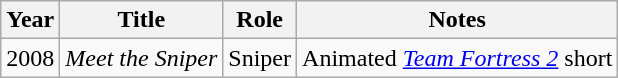<table class="wikitable">
<tr>
<th>Year</th>
<th>Title</th>
<th>Role</th>
<th>Notes</th>
</tr>
<tr>
<td>2008</td>
<td><em>Meet the Sniper</em></td>
<td>Sniper</td>
<td>Animated <em><a href='#'>Team Fortress 2</a></em> short</td>
</tr>
</table>
